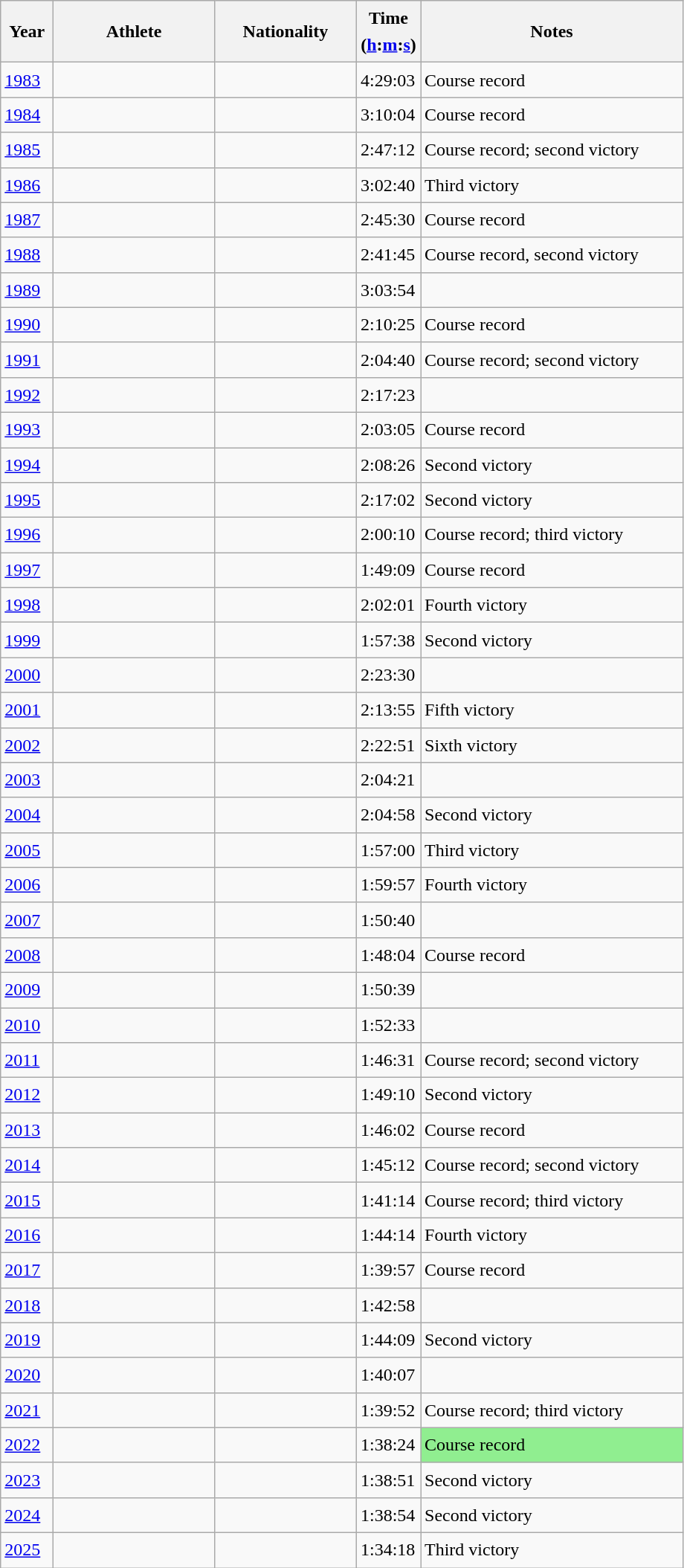<table class="wikitable sortable" style="font-size:1.00em; line-height:1.5em;">
<tr>
<th width="40">Year</th>
<th width="137">Athlete</th>
<th width="120">Nationality</th>
<th width="50">Time<br>(<a href='#'>h</a>:<a href='#'>m</a>:<a href='#'>s</a>)</th>
<th width="228" class="unsortable">Notes</th>
</tr>
<tr>
<td><a href='#'>1983</a></td>
<td></td>
<td></td>
<td>4:29:03</td>
<td>Course record</td>
</tr>
<tr>
<td><a href='#'>1984</a></td>
<td></td>
<td></td>
<td>3:10:04</td>
<td>Course record</td>
</tr>
<tr>
<td><a href='#'>1985</a></td>
<td></td>
<td></td>
<td>2:47:12</td>
<td>Course record; second victory</td>
</tr>
<tr>
<td><a href='#'>1986</a></td>
<td></td>
<td></td>
<td>3:02:40</td>
<td>Third victory</td>
</tr>
<tr>
<td><a href='#'>1987</a></td>
<td></td>
<td></td>
<td>2:45:30</td>
<td>Course record</td>
</tr>
<tr>
<td><a href='#'>1988</a></td>
<td></td>
<td></td>
<td>2:41:45</td>
<td>Course record, second victory</td>
</tr>
<tr>
<td><a href='#'>1989</a></td>
<td></td>
<td></td>
<td>3:03:54</td>
<td></td>
</tr>
<tr>
<td><a href='#'>1990</a></td>
<td></td>
<td></td>
<td>2:10:25</td>
<td>Course record</td>
</tr>
<tr>
<td><a href='#'>1991</a></td>
<td></td>
<td></td>
<td>2:04:40</td>
<td>Course record; second victory</td>
</tr>
<tr>
<td><a href='#'>1992</a></td>
<td></td>
<td></td>
<td>2:17:23</td>
<td></td>
</tr>
<tr>
<td><a href='#'>1993</a></td>
<td></td>
<td></td>
<td>2:03:05</td>
<td>Course record</td>
</tr>
<tr>
<td><a href='#'>1994</a></td>
<td></td>
<td></td>
<td>2:08:26</td>
<td>Second victory</td>
</tr>
<tr>
<td><a href='#'>1995</a></td>
<td></td>
<td></td>
<td>2:17:02</td>
<td>Second victory</td>
</tr>
<tr>
<td><a href='#'>1996</a></td>
<td></td>
<td></td>
<td>2:00:10</td>
<td>Course record; third victory</td>
</tr>
<tr>
<td><a href='#'>1997</a></td>
<td></td>
<td></td>
<td>1:49:09</td>
<td>Course record</td>
</tr>
<tr>
<td><a href='#'>1998</a></td>
<td></td>
<td></td>
<td>2:02:01</td>
<td>Fourth victory</td>
</tr>
<tr>
<td><a href='#'>1999</a></td>
<td></td>
<td></td>
<td>1:57:38</td>
<td>Second victory</td>
</tr>
<tr>
<td><a href='#'>2000</a></td>
<td></td>
<td></td>
<td>2:23:30</td>
<td></td>
</tr>
<tr>
<td><a href='#'>2001</a></td>
<td></td>
<td></td>
<td>2:13:55</td>
<td>Fifth victory</td>
</tr>
<tr>
<td><a href='#'>2002</a></td>
<td></td>
<td></td>
<td>2:22:51</td>
<td>Sixth victory</td>
</tr>
<tr>
<td><a href='#'>2003</a></td>
<td></td>
<td></td>
<td>2:04:21</td>
<td></td>
</tr>
<tr>
<td><a href='#'>2004</a></td>
<td></td>
<td></td>
<td>2:04:58</td>
<td>Second victory</td>
</tr>
<tr>
<td><a href='#'>2005</a></td>
<td></td>
<td></td>
<td>1:57:00</td>
<td>Third victory</td>
</tr>
<tr>
<td><a href='#'>2006</a></td>
<td></td>
<td></td>
<td>1:59:57</td>
<td>Fourth victory</td>
</tr>
<tr>
<td><a href='#'>2007</a></td>
<td></td>
<td></td>
<td>1:50:40</td>
<td></td>
</tr>
<tr>
<td><a href='#'>2008</a></td>
<td></td>
<td></td>
<td>1:48:04</td>
<td>Course record</td>
</tr>
<tr>
<td><a href='#'>2009</a></td>
<td></td>
<td></td>
<td>1:50:39</td>
<td></td>
</tr>
<tr>
<td><a href='#'>2010</a></td>
<td></td>
<td></td>
<td>1:52:33</td>
<td></td>
</tr>
<tr>
<td><a href='#'>2011</a></td>
<td></td>
<td></td>
<td>1:46:31</td>
<td>Course record; second victory</td>
</tr>
<tr>
<td><a href='#'>2012</a></td>
<td></td>
<td></td>
<td>1:49:10</td>
<td>Second victory</td>
</tr>
<tr>
<td><a href='#'>2013</a></td>
<td></td>
<td></td>
<td>1:46:02</td>
<td>Course record</td>
</tr>
<tr>
<td><a href='#'>2014</a></td>
<td></td>
<td></td>
<td>1:45:12</td>
<td>Course record; second victory</td>
</tr>
<tr>
<td><a href='#'>2015</a></td>
<td></td>
<td></td>
<td>1:41:14</td>
<td>Course record; third victory</td>
</tr>
<tr>
<td><a href='#'>2016</a></td>
<td></td>
<td></td>
<td>1:44:14</td>
<td>Fourth victory</td>
</tr>
<tr>
<td><a href='#'>2017</a></td>
<td></td>
<td></td>
<td>1:39:57</td>
<td>Course record</td>
</tr>
<tr>
<td><a href='#'>2018</a></td>
<td></td>
<td></td>
<td>1:42:58</td>
<td></td>
</tr>
<tr>
<td><a href='#'>2019</a></td>
<td></td>
<td></td>
<td>1:44:09</td>
<td>Second victory</td>
</tr>
<tr>
<td><a href='#'>2020</a></td>
<td></td>
<td></td>
<td>1:40:07</td>
<td></td>
</tr>
<tr>
<td><a href='#'>2021</a></td>
<td></td>
<td></td>
<td>1:39:52</td>
<td>Course record; third victory</td>
</tr>
<tr>
<td><a href='#'>2022</a></td>
<td></td>
<td></td>
<td>1:38:24</td>
<td bgcolor="lightgreen">Course record</td>
</tr>
<tr>
<td><a href='#'>2023</a></td>
<td></td>
<td></td>
<td>1:38:51</td>
<td>Second victory</td>
</tr>
<tr>
<td><a href='#'>2024</a></td>
<td></td>
<td></td>
<td>1:38:54</td>
<td>Second victory</td>
</tr>
<tr>
<td><a href='#'>2025</a></td>
<td></td>
<td></td>
<td>1:34:18</td>
<td>Third victory</td>
</tr>
</table>
